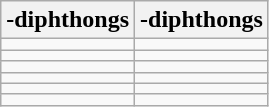<table class="wikitable" style="text-align: center;">
<tr>
<th>-diphthongs</th>
<th>-diphthongs</th>
</tr>
<tr>
<td></td>
<td></td>
</tr>
<tr>
<td></td>
<td></td>
</tr>
<tr>
<td></td>
<td></td>
</tr>
<tr>
<td></td>
<td></td>
</tr>
<tr>
<td></td>
<td></td>
</tr>
<tr>
<td></td>
<td></td>
</tr>
</table>
